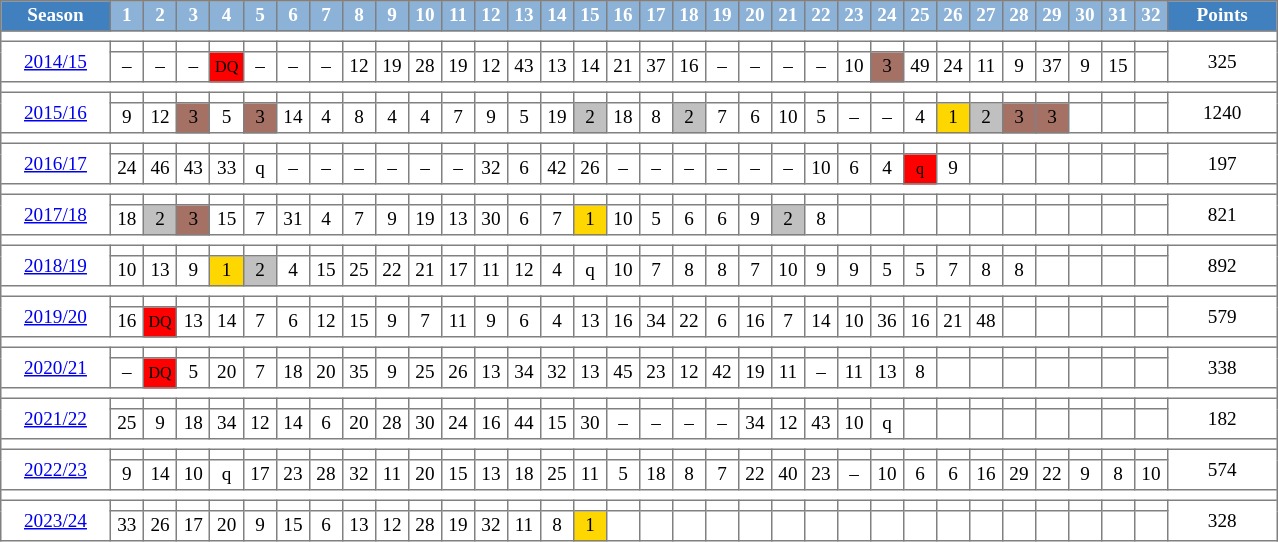<table cellpadding="3" cellspacing="0" border="1" style="background:#ffffff; font-size:80%; line-height:13px; border:grey solid 1px; border-collapse:collapse;">
<tr style="background:#ccc; text-align:center; color:white">
<td style="background:#4180be;" width="65px"><strong>Season</strong></td>
<td style="background:#8CB2D8;" width="15px"><strong>1</strong></td>
<td style="background:#8CB2D8;" width="15px"><strong>2</strong></td>
<td style="background:#8CB2D8;" width="15px"><strong>3</strong></td>
<td style="background:#8CB2D8;" width="15px"><strong>4</strong></td>
<td style="background:#8CB2D8;" width="15px"><strong>5</strong></td>
<td style="background:#8CB2D8;" width="15px"><strong>6</strong></td>
<td style="background:#8CB2D8;" width="15px"><strong>7</strong></td>
<td style="background:#8CB2D8;" width="15px"><strong>8</strong></td>
<td style="background:#8CB2D8;" width="15px"><strong>9</strong></td>
<td style="background:#8CB2D8;" width="15px"><strong>10</strong></td>
<td style="background:#8CB2D8;" width="15px"><strong>11</strong></td>
<td style="background:#8CB2D8;" width="15px"><strong>12</strong></td>
<td style="background:#8CB2D8;" width="15px"><strong>13</strong></td>
<td style="background:#8CB2D8;" width="15px"><strong>14</strong></td>
<td style="background:#8CB2D8;" width="15px"><strong>15</strong></td>
<td style="background:#8CB2D8;" width="15px"><strong>16</strong></td>
<td style="background:#8CB2D8;" width="15px"><strong>17</strong></td>
<td style="background:#8CB2D8;" width="15px"><strong>18</strong></td>
<td style="background:#8CB2D8;" width="15px"><strong>19</strong></td>
<td style="background:#8CB2D8;" width="15px"><strong>20</strong></td>
<td style="background:#8CB2D8;" width="15px"><strong>21</strong></td>
<td style="background:#8CB2D8;" width="15px"><strong>22</strong></td>
<td style="background:#8CB2D8;" width="15px"><strong>23</strong></td>
<td style="background:#8CB2D8;" width="15px"><strong>24</strong></td>
<td style="background:#8CB2D8;" width="15px"><strong>25</strong></td>
<td style="background:#8CB2D8;" width="15px"><strong>26</strong></td>
<td style="background:#8CB2D8;" width="15px"><strong>27</strong></td>
<td style="background:#8CB2D8;" width="15px"><strong>28</strong></td>
<td style="background:#8CB2D8;" width="15px"><strong>29</strong></td>
<td style="background:#8CB2D8;" width="15px"><strong>30</strong></td>
<td style="background:#8CB2D8;" width="15px"><strong>31</strong></td>
<td style="background:#8CB2D8;" width="15px"><strong>32</strong></td>
<td style="background:#4180be;" width="30px"><strong>Points</strong></td>
</tr>
<tr>
<td colspan=34></td>
</tr>
<tr align=center>
<td rowspan=2 width=66px><a href='#'>2014/15</a></td>
<th></th>
<th></th>
<th></th>
<th></th>
<th></th>
<th></th>
<th></th>
<th></th>
<th></th>
<th></th>
<th></th>
<th></th>
<th></th>
<th></th>
<th></th>
<th></th>
<th></th>
<th></th>
<th></th>
<th></th>
<th></th>
<th></th>
<th></th>
<th></th>
<th></th>
<th></th>
<th></th>
<th></th>
<th></th>
<th></th>
<th></th>
<th></th>
<td rowspan=2 width=66px>325</td>
</tr>
<tr align=center>
<td>–</td>
<td>–</td>
<td>–</td>
<td bgcolor=red><small>DQ</small></td>
<td>–</td>
<td>–</td>
<td>–</td>
<td>12</td>
<td>19</td>
<td>28</td>
<td>19</td>
<td>12</td>
<td>43</td>
<td>13</td>
<td>14</td>
<td>21</td>
<td>37</td>
<td>16</td>
<td>–</td>
<td>–</td>
<td>–</td>
<td>–</td>
<td>10</td>
<td bgcolor=#a57164>3</td>
<td>49</td>
<td>24</td>
<td>11</td>
<td>9</td>
<td>37</td>
<td>9</td>
<td>15</td>
<td></td>
</tr>
<tr>
<td colspan=34></td>
</tr>
<tr align=center>
<td rowspan=2 width=66px><a href='#'>2015/16</a></td>
<th></th>
<th></th>
<th></th>
<th></th>
<th></th>
<th></th>
<th></th>
<th></th>
<th></th>
<th></th>
<th></th>
<th></th>
<th></th>
<th></th>
<th></th>
<th></th>
<th></th>
<th></th>
<th></th>
<th></th>
<th></th>
<th></th>
<th></th>
<th></th>
<th></th>
<th></th>
<th></th>
<th></th>
<th></th>
<th></th>
<th></th>
<th></th>
<td rowspan=2 width=66px>1240</td>
</tr>
<tr align=center>
<td>9</td>
<td>12</td>
<td bgcolor=#a57164>3</td>
<td>5</td>
<td bgcolor=#a57164>3</td>
<td>14</td>
<td>4</td>
<td>8</td>
<td>4</td>
<td>4</td>
<td>7</td>
<td>9</td>
<td>5</td>
<td>19</td>
<td bgcolor=silver>2</td>
<td>18</td>
<td>8</td>
<td bgcolor=silver>2</td>
<td>7</td>
<td>6</td>
<td>10</td>
<td>5</td>
<td>–</td>
<td>–</td>
<td>4</td>
<td bgcolor=gold>1</td>
<td bgcolor=silver>2</td>
<td bgcolor=#a57164>3</td>
<td bgcolor=#a57164>3</td>
<td></td>
<th></th>
<th></th>
</tr>
<tr>
<td colspan=34></td>
</tr>
<tr align=center>
<td rowspan=2 width=66px><a href='#'>2016/17</a></td>
<th></th>
<th></th>
<th></th>
<th></th>
<th></th>
<th></th>
<th></th>
<th></th>
<th></th>
<th></th>
<th></th>
<th></th>
<th></th>
<th></th>
<th></th>
<th></th>
<th></th>
<th></th>
<th></th>
<th></th>
<th></th>
<th></th>
<th></th>
<th></th>
<th></th>
<th></th>
<th></th>
<th></th>
<th></th>
<th></th>
<th></th>
<th></th>
<td rowspan=2 width=66px>197</td>
</tr>
<tr align=center>
<td>24</td>
<td>46</td>
<td>43</td>
<td>33</td>
<td>q</td>
<td>–</td>
<td>–</td>
<td>–</td>
<td>–</td>
<td>–</td>
<td>–</td>
<td>32</td>
<td>6</td>
<td>42</td>
<td>26</td>
<td>–</td>
<td>–</td>
<td>–</td>
<td>–</td>
<td>–</td>
<td>–</td>
<td>10</td>
<td>6</td>
<td>4</td>
<td bgcolor=red><small>q</small></td>
<td>9</td>
<td></td>
<td></td>
<td></td>
<td></td>
<td></td>
<td></td>
</tr>
<tr>
<td colspan=34></td>
</tr>
<tr align=center>
<td rowspan="2" style="width:66px;"><a href='#'>2017/18</a></td>
<th></th>
<th></th>
<th></th>
<th></th>
<th></th>
<th></th>
<th></th>
<th></th>
<th></th>
<th></th>
<th></th>
<th></th>
<th></th>
<th></th>
<th></th>
<th></th>
<th></th>
<th></th>
<th></th>
<th></th>
<th></th>
<th></th>
<th></th>
<th></th>
<th></th>
<th></th>
<th></th>
<th></th>
<th></th>
<th></th>
<th></th>
<th></th>
<td rowspan="2" style="width:66px;">821</td>
</tr>
<tr align=center>
<td>18</td>
<td bgcolor=silver>2</td>
<td bgcolor=#a57164>3</td>
<td>15</td>
<td>7</td>
<td>31</td>
<td>4</td>
<td>7</td>
<td>9</td>
<td>19</td>
<td>13</td>
<td>30</td>
<td>6</td>
<td>7</td>
<td bgcolor=gold>1</td>
<td>10</td>
<td>5</td>
<td>6</td>
<td>6</td>
<td>9</td>
<td bgcolor=silver>2</td>
<td>8</td>
<td></td>
<td></td>
<td></td>
<td></td>
<td></td>
<td></td>
<td></td>
<td></td>
<td></td>
<td></td>
</tr>
<tr>
<td colspan=34></td>
</tr>
<tr align=center>
<td rowspan="2" style="width:66px;"><a href='#'>2018/19</a></td>
<th></th>
<th></th>
<th></th>
<th></th>
<th></th>
<th></th>
<th></th>
<th></th>
<th></th>
<th></th>
<th></th>
<th></th>
<th></th>
<th></th>
<th></th>
<th></th>
<th></th>
<th></th>
<th></th>
<th></th>
<th></th>
<th></th>
<th></th>
<th></th>
<th></th>
<th></th>
<th></th>
<th></th>
<th></th>
<th></th>
<th></th>
<th></th>
<td rowspan="2" style="width:66px;">892</td>
</tr>
<tr align=center>
<td>10</td>
<td>13</td>
<td>9</td>
<td bgcolor=gold>1</td>
<td bgcolor=silver>2</td>
<td>4</td>
<td>15</td>
<td>25</td>
<td>22</td>
<td>21</td>
<td>17</td>
<td>11</td>
<td>12</td>
<td>4</td>
<td>q</td>
<td>10</td>
<td>7</td>
<td>8</td>
<td>8</td>
<td>7</td>
<td>10</td>
<td>9</td>
<td>9</td>
<td>5</td>
<td>5</td>
<td>7</td>
<td>8</td>
<td>8</td>
<td></td>
<td></td>
<td></td>
<td></td>
</tr>
<tr>
<td colspan=34></td>
</tr>
<tr align=center>
<td rowspan="2" style="width:66px;"><a href='#'>2019/20</a></td>
<th></th>
<th></th>
<th></th>
<th></th>
<th></th>
<th></th>
<th></th>
<th></th>
<th></th>
<th></th>
<th></th>
<th></th>
<th></th>
<th></th>
<th></th>
<th></th>
<th></th>
<th></th>
<th></th>
<th></th>
<th></th>
<th></th>
<th></th>
<th></th>
<th></th>
<th></th>
<th></th>
<th></th>
<th></th>
<th></th>
<th></th>
<th></th>
<td rowspan="2" style="width:66px;">579</td>
</tr>
<tr align=center>
<td>16</td>
<td bgcolor=red><small>DQ</small></td>
<td>13</td>
<td>14</td>
<td>7</td>
<td>6</td>
<td>12</td>
<td>15</td>
<td>9</td>
<td>7</td>
<td>11</td>
<td>9</td>
<td>6</td>
<td>4</td>
<td>13</td>
<td>16</td>
<td>34</td>
<td>22</td>
<td>6</td>
<td>16</td>
<td>7</td>
<td>14</td>
<td>10</td>
<td>36</td>
<td>16</td>
<td>21</td>
<td>48</td>
<td></td>
<td></td>
<td></td>
<td></td>
<td></td>
</tr>
<tr>
<td colspan=34></td>
</tr>
<tr align=center>
<td rowspan="2" style="width:66px;"><a href='#'>2020/21</a></td>
<th></th>
<th></th>
<th></th>
<th></th>
<th></th>
<th></th>
<th></th>
<th></th>
<th></th>
<th></th>
<th></th>
<th></th>
<th></th>
<th></th>
<th></th>
<th></th>
<th></th>
<th></th>
<th></th>
<th></th>
<th></th>
<th></th>
<th></th>
<th></th>
<th></th>
<th></th>
<th></th>
<th></th>
<th></th>
<th></th>
<th></th>
<th></th>
<td rowspan="2" style="width:66px;">338</td>
</tr>
<tr align=center>
<td>–</td>
<td bgcolor=red><small>DQ</small></td>
<td>5</td>
<td>20</td>
<td>7</td>
<td>18</td>
<td>20</td>
<td>35</td>
<td>9</td>
<td>25</td>
<td>26</td>
<td>13</td>
<td>34</td>
<td>32</td>
<td>13</td>
<td>45</td>
<td>23</td>
<td>12</td>
<td>42</td>
<td>19</td>
<td>11</td>
<td>–</td>
<td>11</td>
<td>13</td>
<td>8</td>
<td></td>
<td></td>
<td></td>
<td></td>
<td></td>
<td></td>
<td></td>
</tr>
<tr>
<td colspan=34></td>
</tr>
<tr align=center>
<td rowspan="2" style="width:66px;"><a href='#'>2021/22</a></td>
<th></th>
<th></th>
<th></th>
<th></th>
<th></th>
<th></th>
<th></th>
<th></th>
<th></th>
<th></th>
<th></th>
<th></th>
<th></th>
<th></th>
<th></th>
<th></th>
<th></th>
<th></th>
<th></th>
<th></th>
<th></th>
<th></th>
<th></th>
<th></th>
<th></th>
<th></th>
<th></th>
<th></th>
<th></th>
<th></th>
<th></th>
<th></th>
<td rowspan="2" style="width:66px;">182</td>
</tr>
<tr align=center>
<td>25</td>
<td>9</td>
<td>18</td>
<td>34</td>
<td>12</td>
<td>14</td>
<td>6</td>
<td>20</td>
<td>28</td>
<td>30</td>
<td>24</td>
<td>16</td>
<td>44</td>
<td>15</td>
<td>30</td>
<td>–</td>
<td>–</td>
<td>–</td>
<td>–</td>
<td>34</td>
<td>12</td>
<td>43</td>
<td>10</td>
<td>q</td>
<td></td>
<td></td>
<td></td>
<td></td>
<td></td>
<td></td>
<td></td>
<td></td>
</tr>
<tr>
<td colspan=34></td>
</tr>
<tr align=center>
<td rowspan="2" style="width:66px;"><a href='#'>2022/23</a></td>
<th></th>
<th></th>
<th></th>
<th></th>
<th></th>
<th></th>
<th></th>
<th></th>
<th></th>
<th></th>
<th></th>
<th></th>
<th></th>
<th></th>
<th></th>
<th></th>
<th></th>
<th></th>
<th></th>
<th></th>
<th></th>
<th></th>
<th></th>
<th></th>
<th></th>
<th></th>
<th></th>
<th></th>
<th></th>
<th></th>
<th></th>
<th></th>
<td rowspan="2" style="width:66px;">574</td>
</tr>
<tr align=center>
<td>9</td>
<td>14</td>
<td>10</td>
<td>q</td>
<td>17</td>
<td>23</td>
<td>28</td>
<td>32</td>
<td>11</td>
<td>20</td>
<td>15</td>
<td>13</td>
<td>18</td>
<td>25</td>
<td>11</td>
<td>5</td>
<td>18</td>
<td>8</td>
<td>7</td>
<td>22</td>
<td>40</td>
<td>23</td>
<td>–</td>
<td>10</td>
<td>6</td>
<td>6</td>
<td>16</td>
<td>29</td>
<td>22</td>
<td>9</td>
<td>8</td>
<td>10</td>
</tr>
<tr>
<td colspan=34></td>
</tr>
<tr align=center>
<td rowspan="2" style="width:66px;"><a href='#'>2023/24</a></td>
<th></th>
<th></th>
<th></th>
<th></th>
<th></th>
<th></th>
<th></th>
<th></th>
<th></th>
<th></th>
<th></th>
<th></th>
<th></th>
<th></th>
<th></th>
<th></th>
<th></th>
<th></th>
<th></th>
<th></th>
<th></th>
<th></th>
<th></th>
<th></th>
<th></th>
<th></th>
<th></th>
<th></th>
<th></th>
<th></th>
<th></th>
<th></th>
<td rowspan="2" style="width:66px;">328</td>
</tr>
<tr align=center>
<td>33</td>
<td>26</td>
<td>17</td>
<td>20</td>
<td>9</td>
<td>15</td>
<td>6</td>
<td>13</td>
<td>12</td>
<td>28</td>
<td>19</td>
<td>32</td>
<td>11</td>
<td>8</td>
<td bgcolor=gold>1</td>
<td></td>
<td></td>
<td></td>
<td></td>
<td></td>
<td></td>
<td></td>
<td></td>
<td></td>
<td></td>
<td></td>
<td></td>
<td></td>
<td></td>
<td></td>
<td></td>
<td></td>
</tr>
</table>
